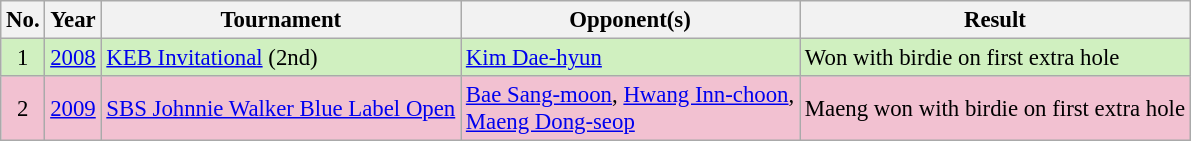<table class="wikitable" style="font-size:95%;">
<tr>
<th>No.</th>
<th>Year</th>
<th>Tournament</th>
<th>Opponent(s)</th>
<th>Result</th>
</tr>
<tr style="background:#D0F0C0;">
<td align=center>1</td>
<td><a href='#'>2008</a></td>
<td><a href='#'>KEB Invitational</a> (2nd)</td>
<td> <a href='#'>Kim Dae-hyun</a></td>
<td>Won with birdie on first extra hole</td>
</tr>
<tr style="background:#F2C1D1;">
<td align=center>2</td>
<td><a href='#'>2009</a></td>
<td><a href='#'>SBS Johnnie Walker Blue Label Open</a></td>
<td> <a href='#'>Bae Sang-moon</a>,  <a href='#'>Hwang Inn-choon</a>,<br> <a href='#'>Maeng Dong-seop</a></td>
<td>Maeng won with birdie on first extra hole</td>
</tr>
</table>
